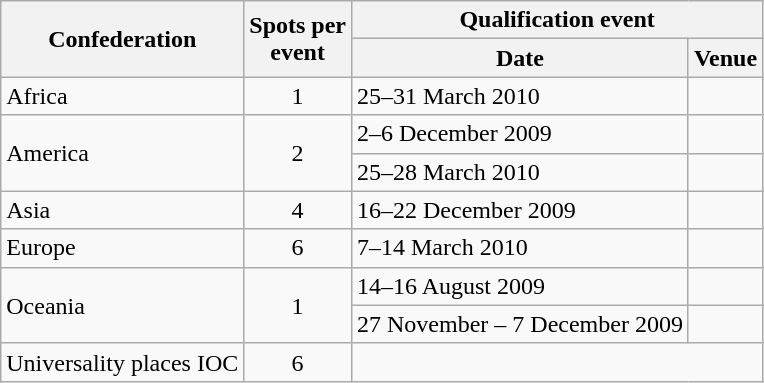<table class="wikitable">
<tr>
<th rowspan=2>Confederation</th>
<th rowspan=2>Spots per<br>event</th>
<th colspan=2>Qualification event</th>
</tr>
<tr>
<th>Date</th>
<th>Venue</th>
</tr>
<tr>
<td>Africa</td>
<td style="text-align: center">1</td>
<td>25–31 March 2010</td>
<td></td>
</tr>
<tr>
<td rowspan=2>America</td>
<td rowspan=2 style="text-align: center">2</td>
<td>2–6 December 2009</td>
<td></td>
</tr>
<tr>
<td>25–28 March 2010</td>
<td></td>
</tr>
<tr>
<td>Asia</td>
<td style="text-align: center">4</td>
<td>16–22 December 2009</td>
<td></td>
</tr>
<tr>
<td>Europe</td>
<td style="text-align: center">6</td>
<td>7–14 March 2010</td>
<td></td>
</tr>
<tr>
<td rowspan=2>Oceania</td>
<td rowspan=2 style="text-align: center">1</td>
<td>14–16 August 2009</td>
<td></td>
</tr>
<tr>
<td>27 November – 7 December 2009</td>
<td></td>
</tr>
<tr>
<td>Universality places IOC</td>
<td style="text-align: center">6</td>
<td colspan=2></td>
</tr>
</table>
